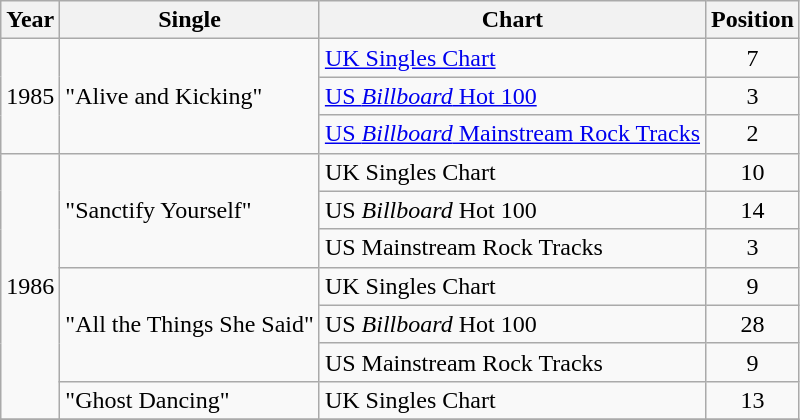<table class="wikitable">
<tr>
<th>Year</th>
<th>Single</th>
<th>Chart</th>
<th>Position</th>
</tr>
<tr>
<td rowspan="3">1985</td>
<td rowspan="3">"Alive and Kicking"</td>
<td><a href='#'>UK Singles Chart</a></td>
<td align="center">7</td>
</tr>
<tr>
<td><a href='#'>US <em>Billboard</em> Hot 100</a></td>
<td align="center">3</td>
</tr>
<tr>
<td><a href='#'>US <em>Billboard</em> Mainstream Rock Tracks</a></td>
<td align="center">2</td>
</tr>
<tr>
<td rowspan="7">1986</td>
<td rowspan="3">"Sanctify Yourself"</td>
<td>UK Singles Chart</td>
<td align="center">10</td>
</tr>
<tr>
<td>US <em>Billboard</em> Hot 100</td>
<td align="center">14</td>
</tr>
<tr>
<td>US Mainstream Rock Tracks</td>
<td align="center">3</td>
</tr>
<tr>
<td rowspan="3">"All the Things She Said"</td>
<td>UK Singles Chart</td>
<td align="center">9</td>
</tr>
<tr>
<td>US <em>Billboard</em> Hot 100</td>
<td align="center">28</td>
</tr>
<tr>
<td>US Mainstream Rock Tracks</td>
<td align="center">9</td>
</tr>
<tr>
<td>"Ghost Dancing"</td>
<td>UK Singles Chart</td>
<td align="center">13</td>
</tr>
<tr>
</tr>
</table>
